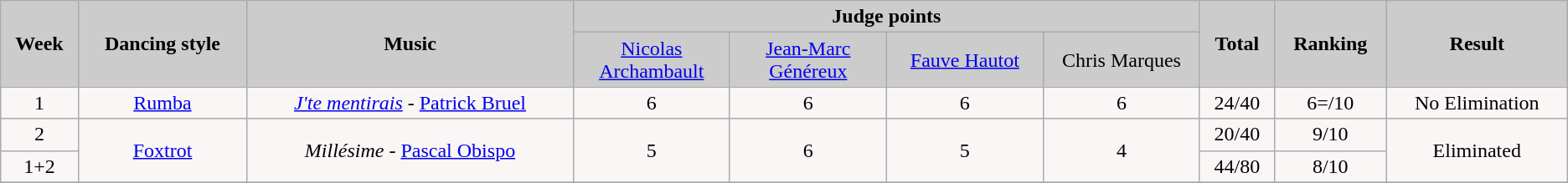<table class="wikitable">
<tr style="text-align:Center; background:#ccc; background:#ccc;">
<td rowspan="2"><strong>Week</strong></td>
<td rowspan="2"><strong>Dancing style</strong></td>
<td rowspan="2"><strong>Music</strong></td>
<td colspan="4"><strong>Judge points</strong></td>
<td rowspan="2"><strong>Total</strong></td>
<td rowspan="2"><strong>Ranking</strong></td>
<td rowspan="2"><strong>Result</strong></td>
</tr>
<tr style="text-align:center; background:#ccc; background:#ccc;">
<td style="width:10%; "><a href='#'>Nicolas Archambault</a></td>
<td style="width:10%; "><a href='#'>Jean-Marc Généreux</a></td>
<td style="width:10%; "><a href='#'>Fauve Hautot</a></td>
<td style="width:10%; ">Chris Marques</td>
</tr>
<tr style="text-align:center; background:#faf6f6;">
<td>1</td>
<td><a href='#'>Rumba</a></td>
<td><em><a href='#'>J'te mentirais</a></em> - <a href='#'>Patrick Bruel</a></td>
<td>6</td>
<td>6</td>
<td>6</td>
<td>6</td>
<td>24/40</td>
<td>6=/10</td>
<td>No Elimination</td>
</tr>
<tr style="text-align:center; background:#faf6f6;">
<td>2</td>
<td rowspan="2"><a href='#'>Foxtrot</a></td>
<td rowspan="2"><em>Millésime</em> - <a href='#'>Pascal Obispo</a></td>
<td rowspan="2">5</td>
<td rowspan="2">6</td>
<td rowspan="2">5</td>
<td rowspan="2">4</td>
<td>20/40</td>
<td>9/10</td>
<td rowspan="2">Eliminated</td>
</tr>
<tr style="text-align:center; background:#faf6f6;">
<td>1+2</td>
<td>44/80</td>
<td>8/10</td>
</tr>
<tr>
</tr>
</table>
